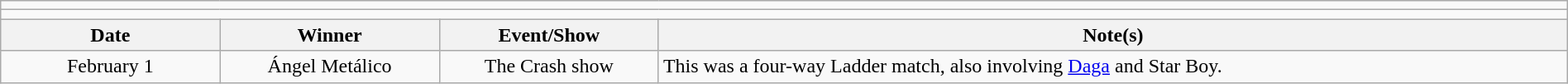<table class="wikitable" style="text-align:center; width:100%;">
<tr>
<td colspan="5"></td>
</tr>
<tr>
<td colspan="5"><strong></strong></td>
</tr>
<tr>
<th width=14%>Date</th>
<th width=14%>Winner</th>
<th width=14%>Event/Show</th>
<th width=58%>Note(s)</th>
</tr>
<tr>
<td>February 1</td>
<td>Ángel Metálico</td>
<td>The Crash show</td>
<td align=left>This was a four-way Ladder match, also involving <a href='#'>Daga</a> and Star Boy.</td>
</tr>
</table>
